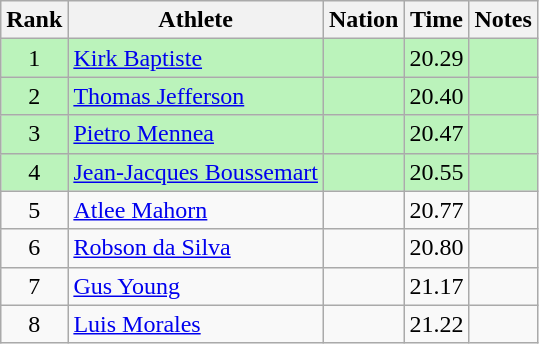<table class="wikitable sortable" style="text-align:center">
<tr>
<th>Rank</th>
<th>Athlete</th>
<th>Nation</th>
<th>Time</th>
<th>Notes</th>
</tr>
<tr style="background:#bbf3bb;">
<td>1</td>
<td align=left><a href='#'>Kirk Baptiste</a></td>
<td align=left></td>
<td>20.29</td>
<td></td>
</tr>
<tr style="background:#bbf3bb;">
<td>2</td>
<td align=left><a href='#'>Thomas Jefferson</a></td>
<td align=left></td>
<td>20.40</td>
<td></td>
</tr>
<tr style="background:#bbf3bb;">
<td>3</td>
<td align=left><a href='#'>Pietro Mennea</a></td>
<td align=left></td>
<td>20.47</td>
<td></td>
</tr>
<tr style="background:#bbf3bb;">
<td>4</td>
<td align=left><a href='#'>Jean-Jacques Boussemart</a></td>
<td align=left></td>
<td>20.55</td>
<td></td>
</tr>
<tr>
<td>5</td>
<td align=left><a href='#'>Atlee Mahorn</a></td>
<td align=left></td>
<td>20.77</td>
<td></td>
</tr>
<tr>
<td>6</td>
<td align=left><a href='#'>Robson da Silva</a></td>
<td align=left></td>
<td>20.80</td>
<td></td>
</tr>
<tr>
<td>7</td>
<td align=left><a href='#'>Gus Young</a></td>
<td align=left></td>
<td>21.17</td>
<td></td>
</tr>
<tr>
<td>8</td>
<td align=left><a href='#'>Luis Morales</a></td>
<td align=left></td>
<td>21.22</td>
<td></td>
</tr>
</table>
